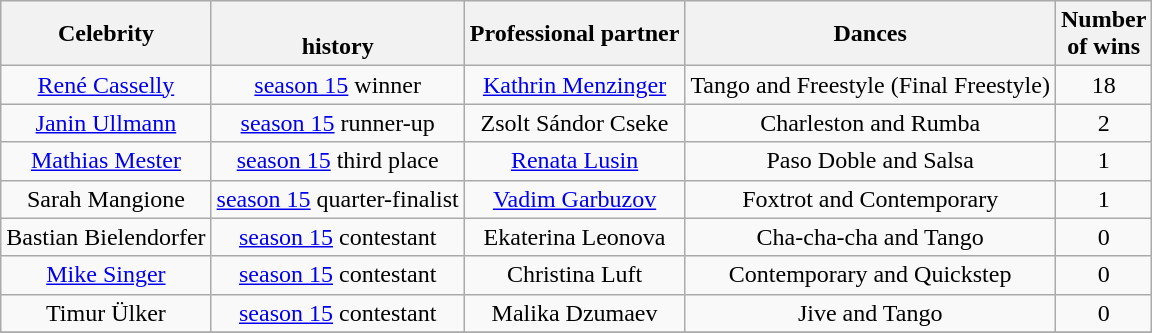<table class="wikitable sortable" style="text-align:center;">
<tr>
<th>Celebrity</th>
<th><br>history</th>
<th>Professional partner</th>
<th>Dances</th>
<th>Number<br>of wins</th>
</tr>
<tr>
<td><a href='#'>René Casselly</a></td>
<td><a href='#'>season 15</a> winner</td>
<td><a href='#'>Kathrin Menzinger</a></td>
<td>Tango and Freestyle (Final Freestyle)</td>
<td>18</td>
</tr>
<tr>
<td><a href='#'>Janin Ullmann</a></td>
<td><a href='#'>season 15</a> runner-up</td>
<td>Zsolt Sándor Cseke</td>
<td>Charleston and Rumba</td>
<td>2</td>
</tr>
<tr>
<td><a href='#'>Mathias Mester</a></td>
<td><a href='#'>season 15</a> third place</td>
<td><a href='#'>Renata Lusin</a></td>
<td>Paso Doble and Salsa</td>
<td>1</td>
</tr>
<tr>
<td>Sarah Mangione</td>
<td><a href='#'>season 15</a> quarter-finalist</td>
<td><a href='#'>Vadim Garbuzov</a></td>
<td>Foxtrot and Contemporary</td>
<td>1</td>
</tr>
<tr>
<td>Bastian Bielendorfer</td>
<td><a href='#'>season 15</a> contestant</td>
<td>Ekaterina Leonova</td>
<td>Cha-cha-cha and Tango</td>
<td>0</td>
</tr>
<tr>
<td><a href='#'>Mike Singer</a></td>
<td><a href='#'>season 15</a> contestant</td>
<td>Christina Luft</td>
<td>Contemporary and Quickstep</td>
<td>0</td>
</tr>
<tr>
<td>Timur Ülker</td>
<td><a href='#'>season 15</a> contestant</td>
<td>Malika Dzumaev</td>
<td>Jive and Tango</td>
<td>0</td>
</tr>
<tr>
</tr>
</table>
